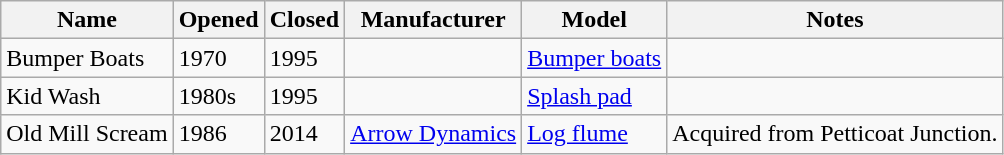<table class="wikitable sortable">
<tr>
<th>Name</th>
<th>Opened</th>
<th>Closed</th>
<th>Manufacturer</th>
<th>Model</th>
<th>Notes</th>
</tr>
<tr>
<td>Bumper Boats</td>
<td>1970</td>
<td>1995</td>
<td></td>
<td><a href='#'>Bumper boats</a></td>
<td></td>
</tr>
<tr>
<td>Kid Wash</td>
<td>1980s</td>
<td>1995</td>
<td></td>
<td><a href='#'>Splash pad</a></td>
<td></td>
</tr>
<tr>
<td>Old Mill Scream</td>
<td>1986</td>
<td>2014</td>
<td><a href='#'>Arrow Dynamics</a></td>
<td><a href='#'>Log flume</a></td>
<td>Acquired from Petticoat Junction.</td>
</tr>
</table>
